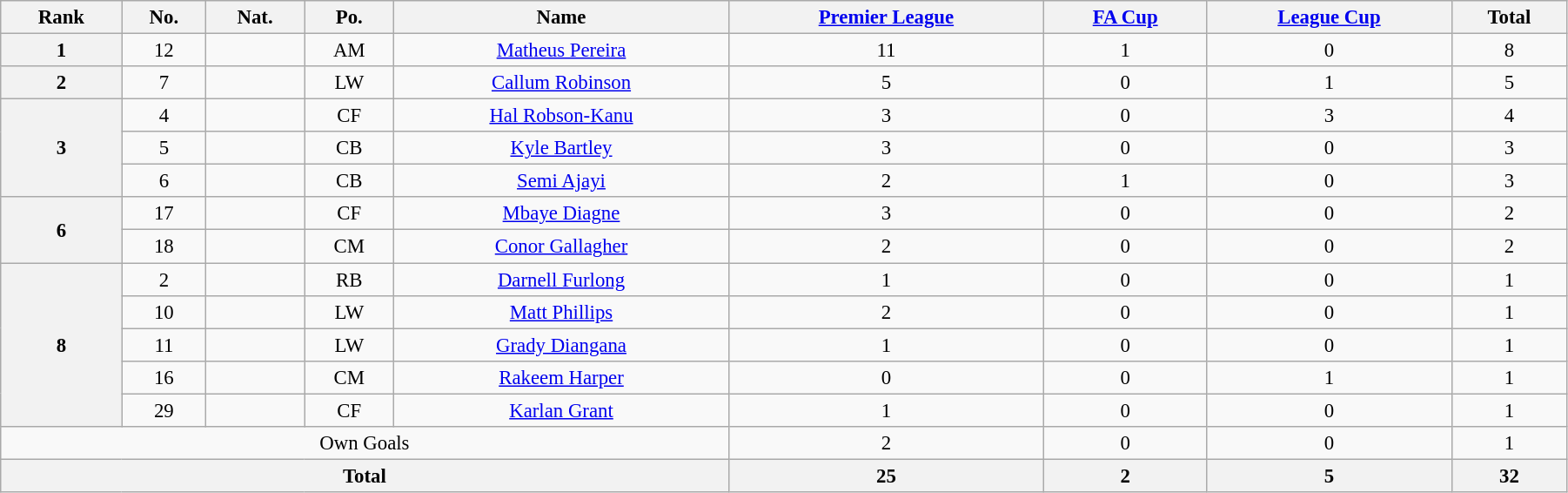<table class="wikitable" style="text-align:center; font-size:95%; width:95%;">
<tr>
<th>Rank</th>
<th>No.</th>
<th>Nat.</th>
<th>Po.</th>
<th>Name</th>
<th><a href='#'>Premier League</a></th>
<th><a href='#'>FA Cup</a></th>
<th><a href='#'>League Cup</a></th>
<th>Total</th>
</tr>
<tr>
<th rowspan=1>1</th>
<td>12</td>
<td></td>
<td>AM</td>
<td><a href='#'>Matheus Pereira</a></td>
<td>11</td>
<td>1</td>
<td>0</td>
<td>8</td>
</tr>
<tr>
<th rowspan=1>2</th>
<td>7</td>
<td></td>
<td>LW</td>
<td><a href='#'>Callum Robinson</a></td>
<td>5</td>
<td>0</td>
<td>1</td>
<td>5</td>
</tr>
<tr>
<th rowspan=3>3</th>
<td>4</td>
<td></td>
<td>CF</td>
<td><a href='#'>Hal Robson-Kanu</a></td>
<td>3</td>
<td>0</td>
<td>3</td>
<td>4</td>
</tr>
<tr>
<td>5</td>
<td></td>
<td>CB</td>
<td><a href='#'>Kyle Bartley</a></td>
<td>3</td>
<td>0</td>
<td>0</td>
<td>3</td>
</tr>
<tr>
<td>6</td>
<td></td>
<td>CB</td>
<td><a href='#'>Semi Ajayi</a></td>
<td>2</td>
<td>1</td>
<td>0</td>
<td>3</td>
</tr>
<tr>
<th rowspan=2>6</th>
<td>17</td>
<td></td>
<td>CF</td>
<td><a href='#'>Mbaye Diagne</a></td>
<td>3</td>
<td>0</td>
<td>0</td>
<td>2</td>
</tr>
<tr>
<td>18</td>
<td></td>
<td>CM</td>
<td><a href='#'>Conor Gallagher</a></td>
<td>2</td>
<td>0</td>
<td>0</td>
<td>2</td>
</tr>
<tr>
<th rowspan=5>8</th>
<td>2</td>
<td></td>
<td>RB</td>
<td><a href='#'>Darnell Furlong</a></td>
<td>1</td>
<td>0</td>
<td>0</td>
<td>1</td>
</tr>
<tr>
<td>10</td>
<td></td>
<td>LW</td>
<td><a href='#'>Matt Phillips</a></td>
<td>2</td>
<td>0</td>
<td>0</td>
<td>1</td>
</tr>
<tr>
<td>11</td>
<td></td>
<td>LW</td>
<td><a href='#'>Grady Diangana</a></td>
<td>1</td>
<td>0</td>
<td>0</td>
<td>1</td>
</tr>
<tr>
<td>16</td>
<td></td>
<td>CM</td>
<td><a href='#'>Rakeem Harper</a></td>
<td>0</td>
<td>0</td>
<td>1</td>
<td>1</td>
</tr>
<tr>
<td>29</td>
<td></td>
<td>CF</td>
<td><a href='#'>Karlan Grant</a></td>
<td>1</td>
<td>0</td>
<td>0</td>
<td>1</td>
</tr>
<tr>
<td colspan=5>Own Goals</td>
<td>2</td>
<td>0</td>
<td>0</td>
<td>1</td>
</tr>
<tr>
<th colspan=5>Total</th>
<th>25</th>
<th>2</th>
<th>5</th>
<th>32</th>
</tr>
</table>
